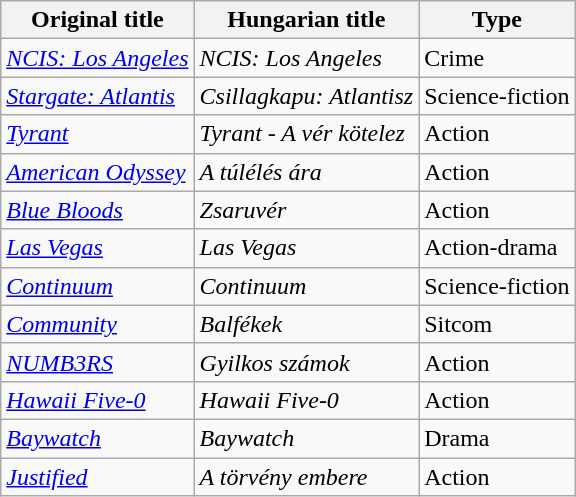<table class="wikitable">
<tr>
<th>Original title</th>
<th>Hungarian title</th>
<th>Type</th>
</tr>
<tr>
<td><em><a href='#'>NCIS: Los Angeles</a></em></td>
<td><em>NCIS: Los Angeles</em></td>
<td>Crime</td>
</tr>
<tr>
<td><em><a href='#'>Stargate: Atlantis</a></em></td>
<td><em>Csillagkapu: Atlantisz</em></td>
<td>Science-fiction</td>
</tr>
<tr>
<td><em><a href='#'>Tyrant</a></em></td>
<td><em>Tyrant - A vér kötelez</em></td>
<td>Action</td>
</tr>
<tr>
<td><em><a href='#'>American Odyssey</a></em></td>
<td><em>A túlélés ára</em></td>
<td>Action</td>
</tr>
<tr>
<td><em><a href='#'>Blue Bloods</a></em></td>
<td><em>Zsaruvér</em></td>
<td>Action</td>
</tr>
<tr>
<td><em><a href='#'>Las Vegas</a></em></td>
<td><em>Las Vegas</em></td>
<td>Action-drama</td>
</tr>
<tr>
<td><em><a href='#'>Continuum</a></em></td>
<td><em>Continuum</em></td>
<td>Science-fiction</td>
</tr>
<tr>
<td><em><a href='#'>Community</a></em></td>
<td><em>Balfékek</em></td>
<td>Sitcom</td>
</tr>
<tr>
<td><em><a href='#'>NUMB3RS</a></em></td>
<td><em>Gyilkos számok</em></td>
<td>Action</td>
</tr>
<tr>
<td><em><a href='#'>Hawaii Five-0</a></em></td>
<td><em>Hawaii Five-0</em></td>
<td>Action</td>
</tr>
<tr>
<td><em><a href='#'>Baywatch</a></em></td>
<td><em>Baywatch</em></td>
<td>Drama</td>
</tr>
<tr>
<td><em><a href='#'>Justified</a></em></td>
<td><em>A törvény embere</em></td>
<td>Action</td>
</tr>
</table>
